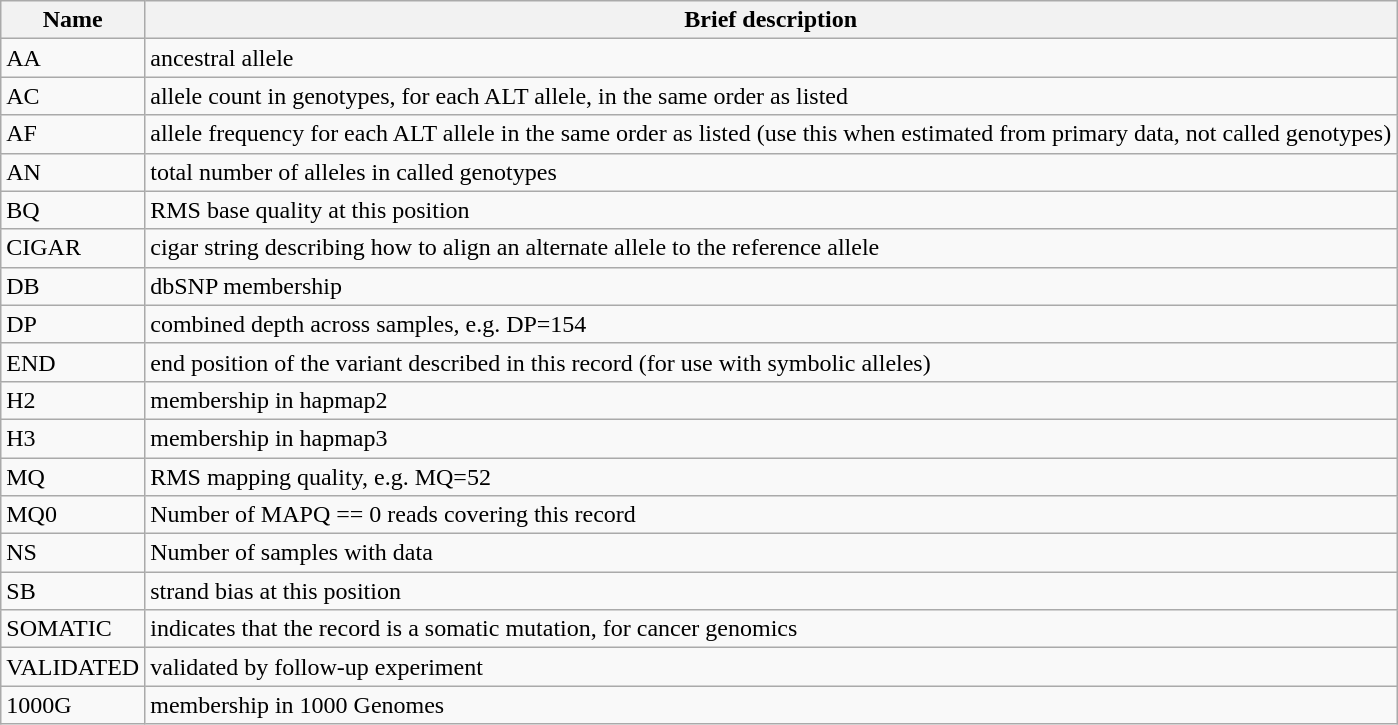<table class="wikitable">
<tr>
<th>Name</th>
<th>Brief description</th>
</tr>
<tr>
<td>AA</td>
<td>ancestral allele</td>
</tr>
<tr>
<td>AC</td>
<td>allele count in genotypes, for each ALT allele, in the same order as listed</td>
</tr>
<tr>
<td>AF</td>
<td>allele frequency for each ALT allele in the same order as listed (use this when estimated from primary data, not called genotypes)</td>
</tr>
<tr>
<td>AN</td>
<td>total number of alleles in called genotypes</td>
</tr>
<tr>
<td>BQ</td>
<td>RMS base quality at this position</td>
</tr>
<tr>
<td>CIGAR</td>
<td>cigar string describing how to align an alternate allele to the reference allele</td>
</tr>
<tr>
<td>DB</td>
<td>dbSNP membership</td>
</tr>
<tr>
<td>DP</td>
<td>combined depth across samples, e.g. DP=154</td>
</tr>
<tr>
<td>END</td>
<td>end position of the variant described in this record (for use with symbolic alleles)</td>
</tr>
<tr>
<td>H2</td>
<td>membership in hapmap2</td>
</tr>
<tr>
<td>H3</td>
<td>membership in hapmap3</td>
</tr>
<tr>
<td>MQ</td>
<td>RMS mapping quality, e.g. MQ=52</td>
</tr>
<tr>
<td>MQ0</td>
<td>Number of MAPQ == 0 reads covering this record</td>
</tr>
<tr>
<td>NS</td>
<td>Number of samples with data</td>
</tr>
<tr>
<td>SB</td>
<td>strand bias at this position</td>
</tr>
<tr>
<td>SOMATIC</td>
<td>indicates that the record is a somatic mutation, for cancer genomics</td>
</tr>
<tr>
<td>VALIDATED</td>
<td>validated by follow-up experiment</td>
</tr>
<tr>
<td>1000G</td>
<td>membership in 1000 Genomes</td>
</tr>
</table>
